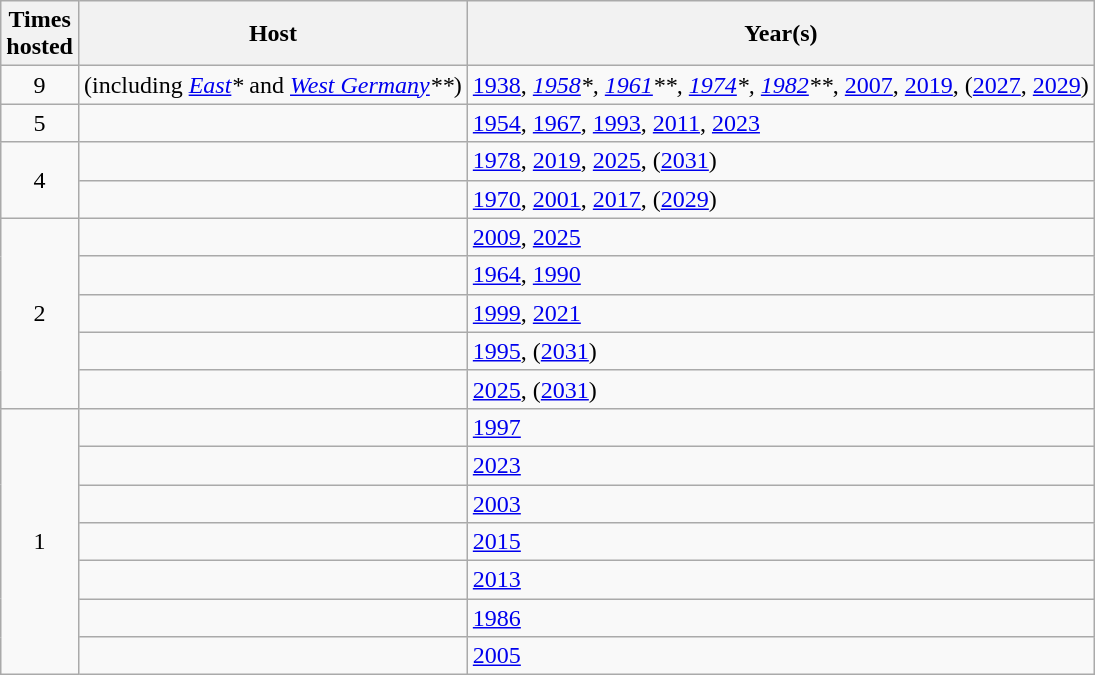<table class="wikitable">
<tr>
<th>Times <br> hosted</th>
<th>Host</th>
<th>Year(s)</th>
</tr>
<tr>
<td style="text-align:center;">9</td>
<td> (including <em><a href='#'>East</a>*</em> and <em><a href='#'>West Germany</a>**</em>)</td>
<td><a href='#'>1938</a>, <em><a href='#'>1958</a>*,  <a href='#'>1961</a>**, <a href='#'>1974</a>*, <a href='#'>1982</a>**</em>, <a href='#'>2007</a>, <a href='#'>2019</a>, (<a href='#'>2027</a>, <a href='#'>2029</a>)</td>
</tr>
<tr>
<td style="text-align:center;">5</td>
<td></td>
<td><a href='#'>1954</a>, <a href='#'>1967</a>, <a href='#'>1993</a>, <a href='#'>2011</a>, <a href='#'>2023</a></td>
</tr>
<tr>
<td rowspan=2 style="text-align:center;">4</td>
<td></td>
<td><a href='#'>1978</a>, <a href='#'>2019</a>, <a href='#'>2025</a>, (<a href='#'>2031</a>)</td>
</tr>
<tr>
<td></td>
<td><a href='#'>1970</a>, <a href='#'>2001</a>, <a href='#'>2017</a>, (<a href='#'>2029</a>)</td>
</tr>
<tr>
<td rowspan=5 style="text-align:center;">2</td>
<td></td>
<td><a href='#'>2009</a>, <a href='#'>2025</a></td>
</tr>
<tr>
<td><em></em></td>
<td><a href='#'>1964</a>, <a href='#'>1990</a></td>
</tr>
<tr>
<td></td>
<td><a href='#'>1999</a>, <a href='#'>2021</a></td>
</tr>
<tr>
<td></td>
<td><a href='#'>1995</a>, (<a href='#'>2031</a>)</td>
</tr>
<tr>
<td></td>
<td><a href='#'>2025</a>, (<a href='#'>2031</a>)</td>
</tr>
<tr>
<td rowspan=7 style="text-align:center;">1</td>
<td></td>
<td><a href='#'>1997</a></td>
</tr>
<tr>
<td></td>
<td><a href='#'>2023</a></td>
</tr>
<tr>
<td></td>
<td><a href='#'>2003</a></td>
</tr>
<tr>
<td></td>
<td><a href='#'>2015</a></td>
</tr>
<tr>
<td></td>
<td><a href='#'>2013</a></td>
</tr>
<tr>
<td></td>
<td><a href='#'>1986</a></td>
</tr>
<tr>
<td></td>
<td><a href='#'>2005</a></td>
</tr>
</table>
